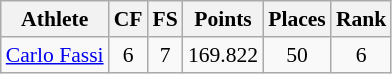<table class="wikitable" border="1" style="font-size:90%">
<tr>
<th>Athlete</th>
<th>CF</th>
<th>FS</th>
<th>Points</th>
<th>Places</th>
<th>Rank</th>
</tr>
<tr align=center>
<td align=left><a href='#'>Carlo Fassi</a></td>
<td>6</td>
<td>7</td>
<td>169.822</td>
<td>50</td>
<td>6</td>
</tr>
</table>
